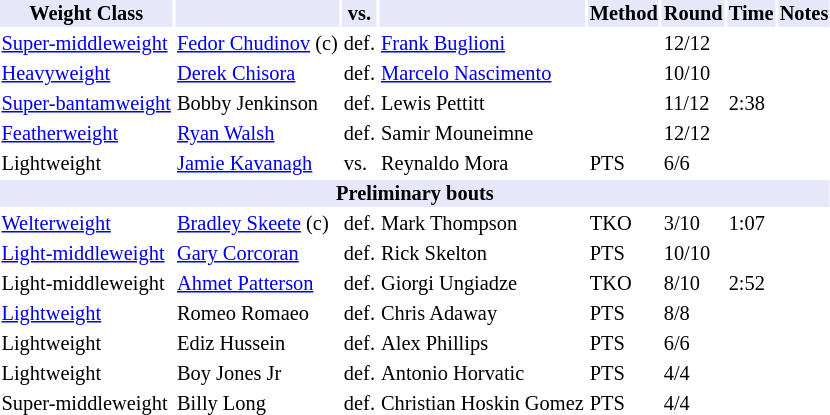<table class="toccolours" style="font-size: 85%;">
<tr>
<th style="background:#e6e8fa; color:#000; text-align:center;">Weight Class</th>
<th style="background:#e6e8fa; color:#000; text-align:center;"></th>
<th style="background:#e6e8fa; color:#000; text-align:center;">vs.</th>
<th style="background:#e6e8fa; color:#000; text-align:center;"></th>
<th style="background:#e6e8fa; color:#000; text-align:center;">Method</th>
<th style="background:#e6e8fa; color:#000; text-align:center;">Round</th>
<th style="background:#e6e8fa; color:#000; text-align:center;">Time</th>
<th style="background:#e6e8fa; color:#000; text-align:center;">Notes</th>
</tr>
<tr>
<td><a href='#'>Super-middleweight</a></td>
<td><a href='#'>Fedor Chudinov</a> (c)</td>
<td>def.</td>
<td><a href='#'>Frank Buglioni</a></td>
<td></td>
<td>12/12</td>
<td></td>
<td></td>
</tr>
<tr>
<td><a href='#'>Heavyweight</a></td>
<td><a href='#'>Derek Chisora</a></td>
<td>def.</td>
<td><a href='#'>Marcelo Nascimento</a></td>
<td></td>
<td>10/10</td>
<td></td>
<td></td>
</tr>
<tr>
<td><a href='#'>Super-bantamweight</a></td>
<td>Bobby Jenkinson</td>
<td>def.</td>
<td>Lewis Pettitt</td>
<td></td>
<td>11/12</td>
<td>2:38</td>
<td></td>
</tr>
<tr>
<td><a href='#'>Featherweight</a></td>
<td><a href='#'>Ryan Walsh</a></td>
<td>def.</td>
<td>Samir Mouneimne</td>
<td></td>
<td>12/12</td>
<td></td>
<td></td>
</tr>
<tr>
<td>Lightweight</td>
<td><a href='#'>Jamie Kavanagh</a></td>
<td>vs.</td>
<td>Reynaldo Mora</td>
<td>PTS</td>
<td>6/6</td>
<td></td>
<td></td>
</tr>
<tr>
<th colspan="8" style="background-color: #e6e8fa;">Preliminary bouts</th>
</tr>
<tr>
<td><a href='#'>Welterweight</a></td>
<td><a href='#'>Bradley Skeete</a> (c)</td>
<td>def.</td>
<td>Mark Thompson</td>
<td>TKO</td>
<td>3/10</td>
<td>1:07</td>
<td></td>
</tr>
<tr>
<td><a href='#'>Light-middleweight</a></td>
<td><a href='#'>Gary Corcoran</a></td>
<td>def.</td>
<td>Rick Skelton</td>
<td>PTS</td>
<td>10/10</td>
<td></td>
<td></td>
</tr>
<tr>
<td>Light-middleweight</td>
<td><a href='#'>Ahmet Patterson</a></td>
<td>def.</td>
<td>Giorgi Ungiadze</td>
<td>TKO</td>
<td>8/10</td>
<td>2:52</td>
<td></td>
</tr>
<tr>
<td><a href='#'>Lightweight</a></td>
<td>Romeo Romaeo</td>
<td>def.</td>
<td>Chris Adaway</td>
<td>PTS</td>
<td>8/8</td>
<td></td>
<td></td>
</tr>
<tr>
<td>Lightweight</td>
<td>Ediz Hussein</td>
<td>def.</td>
<td>Alex Phillips</td>
<td>PTS</td>
<td>6/6</td>
<td></td>
<td></td>
</tr>
<tr>
<td>Lightweight</td>
<td>Boy Jones Jr</td>
<td>def.</td>
<td>Antonio Horvatic</td>
<td>PTS</td>
<td>4/4</td>
<td></td>
<td></td>
</tr>
<tr>
<td>Super-middleweight</td>
<td>Billy Long</td>
<td>def.</td>
<td>Christian Hoskin Gomez</td>
<td>PTS</td>
<td>4/4</td>
<td></td>
<td></td>
</tr>
</table>
